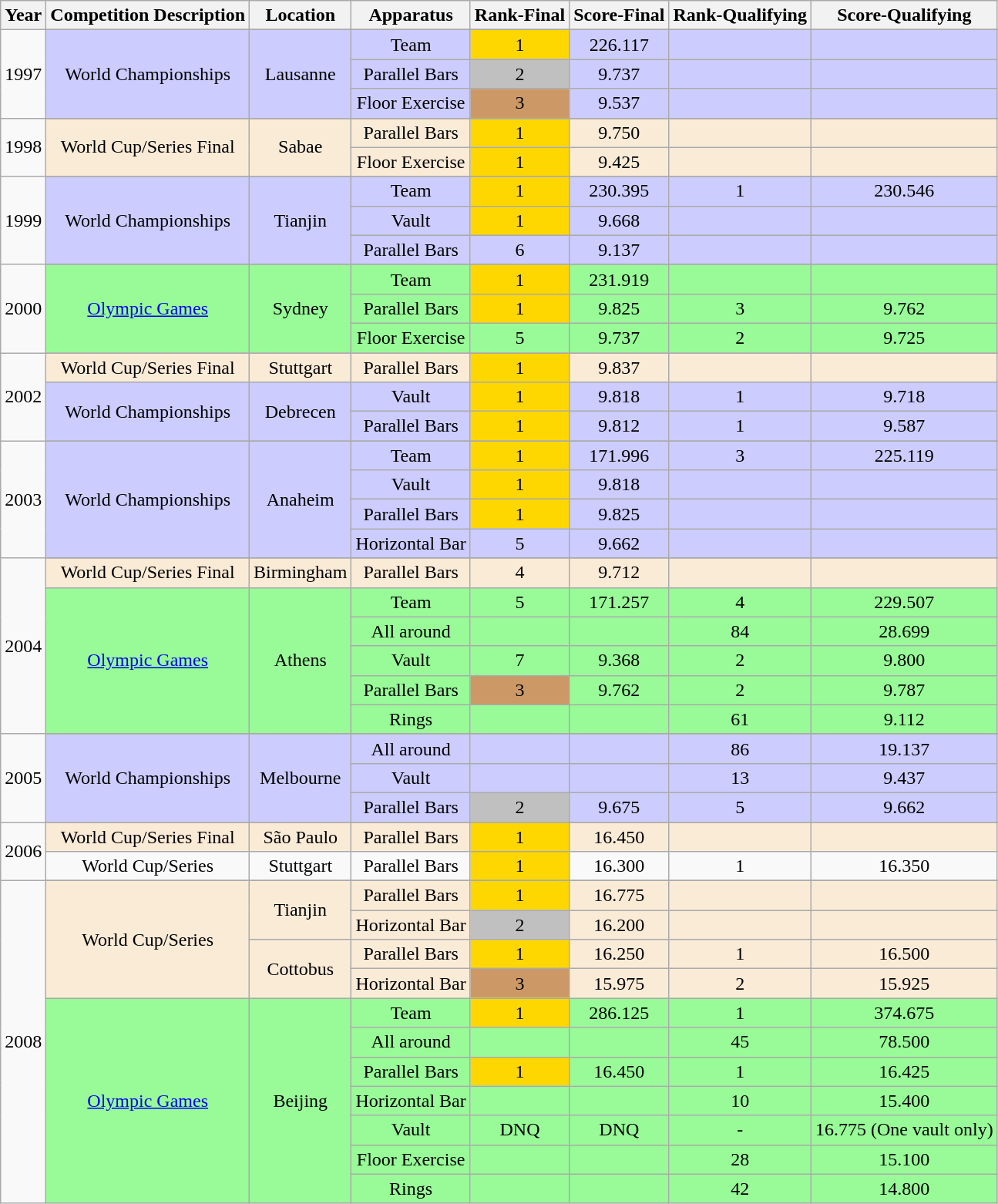<table class="wikitable" style="text-align:center">
<tr>
<th>Year</th>
<th>Competition Description</th>
<th>Location</th>
<th>Apparatus</th>
<th>Rank-Final</th>
<th>Score-Final</th>
<th>Rank-Qualifying</th>
<th>Score-Qualifying</th>
</tr>
<tr>
<td rowspan="4">1997</td>
</tr>
<tr bgcolor=#CCCCFF>
<td rowspan="3">World Championships</td>
<td rowspan="3">Lausanne</td>
<td>Team</td>
<td bgcolor="gold">1</td>
<td>226.117</td>
<td></td>
<td></td>
</tr>
<tr bgcolor=#CCCCFF>
<td>Parallel Bars</td>
<td bgcolor="silver">2</td>
<td>9.737</td>
<td></td>
<td></td>
</tr>
<tr bgcolor=#CCCCFF>
<td>Floor Exercise</td>
<td bgcolor="cc9966">3</td>
<td>9.537</td>
<td></td>
<td></td>
</tr>
<tr>
<td rowspan="3">1998</td>
</tr>
<tr bgcolor=#FAEBD7>
<td rowspan="2">World Cup/Series Final</td>
<td rowspan="2">Sabae</td>
<td>Parallel Bars</td>
<td bgcolor="gold">1</td>
<td>9.750</td>
<td></td>
<td></td>
</tr>
<tr bgcolor=#FAEBD7>
<td>Floor Exercise</td>
<td bgcolor="gold">1</td>
<td>9.425</td>
<td></td>
<td></td>
</tr>
<tr>
<td rowspan="4">1999</td>
</tr>
<tr bgcolor=#CCCCFF>
<td rowspan="3">World Championships</td>
<td rowspan="3">Tianjin</td>
<td>Team</td>
<td bgcolor="gold">1</td>
<td>230.395</td>
<td>1</td>
<td>230.546</td>
</tr>
<tr bgcolor=#CCCCFF>
<td>Vault</td>
<td bgcolor="gold">1</td>
<td>9.668</td>
<td></td>
<td></td>
</tr>
<tr bgcolor=#CCCCFF>
<td>Parallel Bars</td>
<td>6</td>
<td>9.137</td>
<td></td>
<td></td>
</tr>
<tr>
<td rowspan="4">2000</td>
</tr>
<tr bgcolor=98FB98>
<td rowspan="3"><a href='#'>Olympic Games</a></td>
<td rowspan="3">Sydney</td>
<td>Team</td>
<td bgcolor="gold">1</td>
<td>231.919</td>
<td></td>
<td></td>
</tr>
<tr bgcolor=98FB98>
<td>Parallel Bars</td>
<td bgcolor="gold">1</td>
<td>9.825</td>
<td>3</td>
<td>9.762</td>
</tr>
<tr bgcolor=98FB98>
<td>Floor Exercise</td>
<td>5</td>
<td>9.737</td>
<td>2</td>
<td>9.725</td>
</tr>
<tr>
<td rowspan="4">2002</td>
</tr>
<tr bgcolor=#FAEBD7>
<td>World Cup/Series Final</td>
<td>Stuttgart</td>
<td>Parallel Bars</td>
<td bgcolor="gold">1</td>
<td>9.837</td>
<td></td>
<td></td>
</tr>
<tr bgcolor=#CCCCFF>
<td rowspan="2">World Championships</td>
<td rowspan="2">Debrecen</td>
<td>Vault</td>
<td bgcolor="gold">1</td>
<td>9.818</td>
<td>1</td>
<td>9.718</td>
</tr>
<tr bgcolor=#CCCCFF>
<td>Parallel Bars</td>
<td bgcolor="gold">1</td>
<td>9.812</td>
<td>1</td>
<td>9.587</td>
</tr>
<tr>
<td rowspan="5">2003</td>
</tr>
<tr bgcolor=#CCCCFF>
<td rowspan="4">World Championships</td>
<td rowspan="4">Anaheim</td>
<td>Team</td>
<td bgcolor="gold">1</td>
<td>171.996</td>
<td>3</td>
<td>225.119</td>
</tr>
<tr bgcolor=#CCCCFF>
<td>Vault</td>
<td bgcolor="gold">1</td>
<td>9.818</td>
<td></td>
<td></td>
</tr>
<tr bgcolor=#CCCCFF>
<td>Parallel Bars</td>
<td bgcolor="gold">1</td>
<td>9.825</td>
<td></td>
<td></td>
</tr>
<tr bgcolor=#CCCCFF>
<td>Horizontal Bar</td>
<td>5</td>
<td>9.662</td>
<td></td>
<td></td>
</tr>
<tr>
<td rowspan="7">2004</td>
</tr>
<tr bgcolor=#FAEBD7>
<td>World Cup/Series Final</td>
<td>Birmingham</td>
<td>Parallel Bars</td>
<td>4</td>
<td>9.712</td>
<td></td>
<td></td>
</tr>
<tr bgcolor=98FB98>
<td rowspan="5"><a href='#'>Olympic Games</a></td>
<td rowspan="5">Athens</td>
<td>Team</td>
<td>5</td>
<td>171.257</td>
<td>4</td>
<td>229.507</td>
</tr>
<tr bgcolor=98FB98>
<td>All around</td>
<td></td>
<td></td>
<td>84</td>
<td>28.699</td>
</tr>
<tr bgcolor=98FB98>
<td>Vault</td>
<td>7</td>
<td>9.368</td>
<td>2</td>
<td>9.800</td>
</tr>
<tr bgcolor=98FB98>
<td>Parallel Bars</td>
<td bgcolor="cc9966">3</td>
<td>9.762</td>
<td>2</td>
<td>9.787</td>
</tr>
<tr bgcolor=98FB98>
<td>Rings</td>
<td></td>
<td></td>
<td>61</td>
<td>9.112</td>
</tr>
<tr>
<td rowspan="4">2005</td>
</tr>
<tr bgcolor=#CCCCFF>
<td rowspan="3">World Championships</td>
<td rowspan="3">Melbourne</td>
<td>All around</td>
<td></td>
<td></td>
<td>86</td>
<td>19.137</td>
</tr>
<tr bgcolor=#CCCCFF>
<td>Vault</td>
<td></td>
<td></td>
<td>13</td>
<td>9.437</td>
</tr>
<tr bgcolor=#CCCCFF>
<td>Parallel Bars</td>
<td bgcolor="silver">2</td>
<td>9.675</td>
<td>5</td>
<td>9.662</td>
</tr>
<tr>
<td rowspan="3">2006</td>
</tr>
<tr bgcolor=#FAEBD7>
<td>World Cup/Series Final</td>
<td>São Paulo</td>
<td>Parallel Bars</td>
<td bgcolor="gold">1</td>
<td>16.450</td>
<td></td>
<td></td>
</tr>
<tr>
<td>World Cup/Series</td>
<td>Stuttgart</td>
<td>Parallel Bars</td>
<td bgcolor="gold">1</td>
<td>16.300</td>
<td>1</td>
<td>16.350</td>
</tr>
<tr>
<td rowspan="12">2008</td>
</tr>
<tr bgcolor=#FAEBD7>
<td rowspan="4">World Cup/Series</td>
<td rowspan="2">Tianjin</td>
<td>Parallel Bars</td>
<td bgcolor="gold">1</td>
<td>16.775</td>
<td></td>
<td></td>
</tr>
<tr bgcolor=#FAEBD7>
<td>Horizontal Bar</td>
<td bgcolor="silver">2</td>
<td>16.200</td>
<td></td>
<td></td>
</tr>
<tr bgcolor=#FAEBD7>
<td rowspan="2">Cottobus</td>
<td>Parallel Bars</td>
<td bgcolor="gold">1</td>
<td>16.250</td>
<td>1</td>
<td>16.500</td>
</tr>
<tr bgcolor=#FAEBD7>
<td>Horizontal Bar</td>
<td bgcolor="cc9966">3</td>
<td>15.975</td>
<td>2</td>
<td>15.925</td>
</tr>
<tr bgcolor=98FB98>
<td rowspan="7"><a href='#'>Olympic Games</a></td>
<td rowspan="7">Beijing</td>
<td>Team</td>
<td bgcolor="gold">1</td>
<td>286.125</td>
<td>1</td>
<td>374.675</td>
</tr>
<tr bgcolor=98FB98>
<td>All around</td>
<td></td>
<td></td>
<td>45</td>
<td>78.500</td>
</tr>
<tr bgcolor=98FB98>
<td>Parallel Bars</td>
<td bgcolor="gold">1</td>
<td>16.450</td>
<td>1</td>
<td>16.425</td>
</tr>
<tr bgcolor=98FB98>
<td>Horizontal Bar</td>
<td></td>
<td></td>
<td>10</td>
<td>15.400</td>
</tr>
<tr bgcolor=98FB98>
<td>Vault</td>
<td>DNQ</td>
<td>DNQ</td>
<td>-</td>
<td>16.775 (One vault only)</td>
</tr>
<tr bgcolor=98FB98>
<td>Floor Exercise</td>
<td></td>
<td></td>
<td>28</td>
<td>15.100</td>
</tr>
<tr bgcolor=98FB98>
<td>Rings</td>
<td></td>
<td></td>
<td>42</td>
<td>14.800</td>
</tr>
</table>
